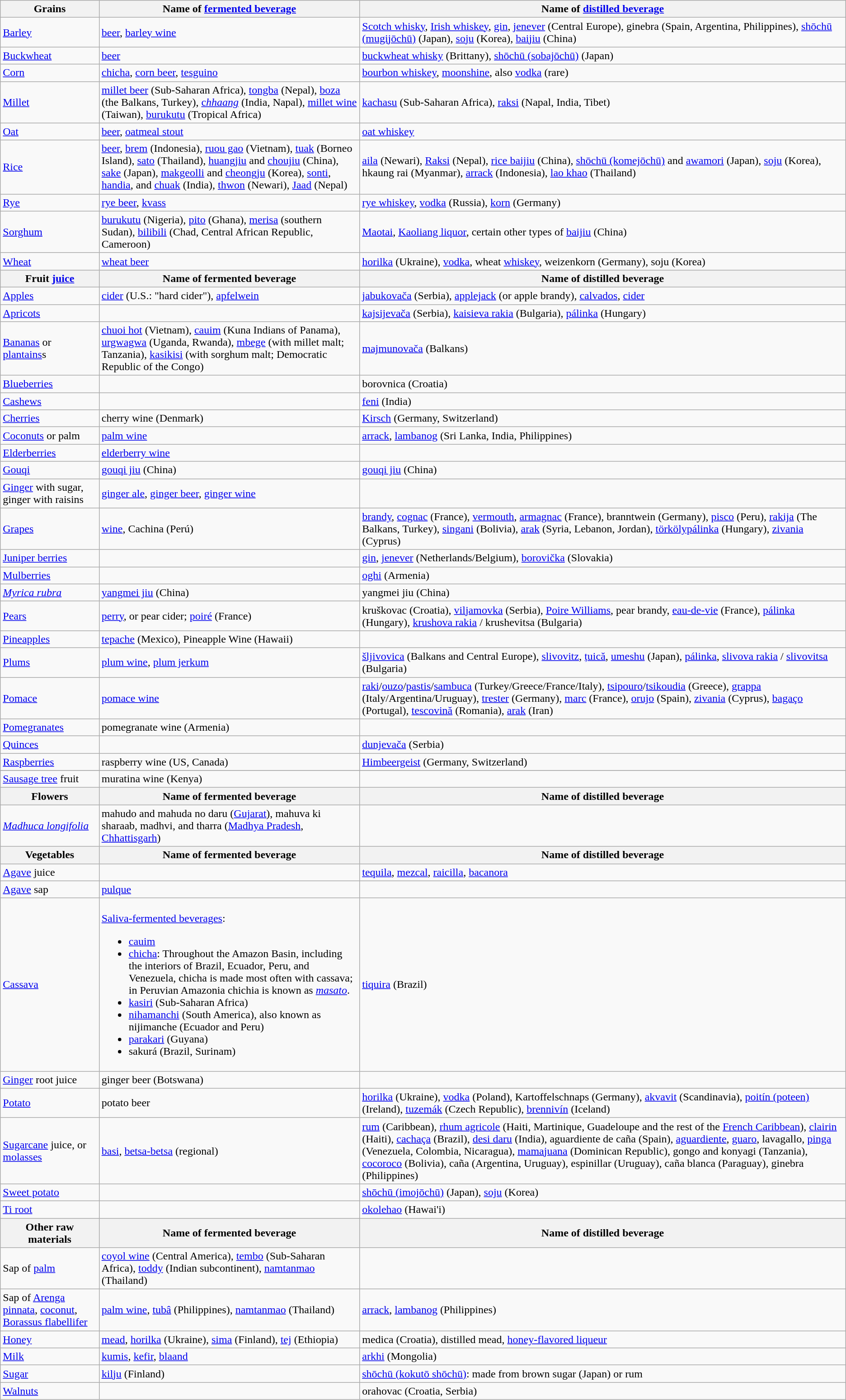<table class="wikitable">
<tr>
<th>Grains</th>
<th>Name of <a href='#'>fermented beverage</a></th>
<th>Name of <a href='#'>distilled beverage</a></th>
</tr>
<tr>
<td><a href='#'>Barley</a></td>
<td><a href='#'>beer</a>, <a href='#'>barley wine</a></td>
<td><a href='#'>Scotch whisky</a>, <a href='#'>Irish whiskey</a>, <a href='#'>gin</a>, <a href='#'>jenever</a> (Central Europe), ginebra (Spain, Argentina, Philippines), <a href='#'>shōchū (mugijōchū)</a> (Japan), <a href='#'>soju</a> (Korea), <a href='#'>baijiu</a> (China)</td>
</tr>
<tr>
<td><a href='#'>Buckwheat</a></td>
<td><a href='#'>beer</a></td>
<td><a href='#'>buckwheat whisky</a> (Brittany), <a href='#'>shōchū (sobajōchū)</a> (Japan)</td>
</tr>
<tr>
<td><a href='#'>Corn</a></td>
<td><a href='#'>chicha</a>, <a href='#'>corn beer</a>, <a href='#'>tesguino</a></td>
<td><a href='#'>bourbon whiskey</a>, <a href='#'>moonshine</a>, also <a href='#'>vodka</a> (rare)</td>
</tr>
<tr>
<td><a href='#'>Millet</a></td>
<td><a href='#'>millet beer</a> (Sub-Saharan Africa), <a href='#'>tongba</a> (Nepal), <a href='#'>boza</a> (the Balkans, Turkey), <a href='#'>c<em>hhaang</em></a> (India, Napal), <a href='#'>millet wine</a> (Taiwan), <a href='#'>burukutu</a> (Tropical Africa)</td>
<td><a href='#'>kachasu</a> (Sub-Saharan Africa), <a href='#'>raksi</a> (Napal, India, Tibet)</td>
</tr>
<tr>
<td><a href='#'>Oat</a></td>
<td><a href='#'>beer</a>, <a href='#'>oatmeal stout</a></td>
<td><a href='#'>oat whiskey</a></td>
</tr>
<tr>
<td><a href='#'>Rice</a></td>
<td><a href='#'>beer</a>, <a href='#'>brem</a> (Indonesia), <a href='#'>ruou gao</a> (Vietnam), <a href='#'>tuak</a> (Borneo Island), <a href='#'>sato</a> (Thailand), <a href='#'>huangjiu</a> and <a href='#'>choujiu</a> (China), <a href='#'>sake</a> (Japan), <a href='#'>makgeolli</a> and <a href='#'>cheongju</a> (Korea), <a href='#'>sonti</a>, <a href='#'>handia</a>, and <a href='#'>chuak</a> (India), <a href='#'>thwon</a> (Newari), <a href='#'>Jaad</a> (Nepal)</td>
<td><a href='#'>aila</a> (Newari), <a href='#'>Raksi</a> (Nepal), <a href='#'>rice baijiu</a> (China), <a href='#'>shōchū (komejōchū)</a> and <a href='#'>awamori</a> (Japan), <a href='#'>soju</a> (Korea), hkaung rai (Myanmar), <a href='#'>arrack</a> (Indonesia), <a href='#'>lao khao</a> (Thailand)</td>
</tr>
<tr>
<td><a href='#'>Rye</a></td>
<td><a href='#'>rye beer</a>, <a href='#'>kvass</a></td>
<td><a href='#'>rye whiskey</a>, <a href='#'>vodka</a> (Russia), <a href='#'>korn</a> (Germany)</td>
</tr>
<tr ДТгж>
<td><a href='#'>Sorghum</a></td>
<td><a href='#'>burukutu</a> (Nigeria), <a href='#'>pito</a> (Ghana), <a href='#'>merisa</a> (southern Sudan), <a href='#'>bilibili</a> (Chad, Central African Republic, Cameroon)</td>
<td><a href='#'>Maotai</a>, <a href='#'>Kaoliang liquor</a>, certain other types of <a href='#'>baijiu</a> (China)</td>
</tr>
<tr>
<td><a href='#'>Wheat</a></td>
<td><a href='#'>wheat beer</a></td>
<td><a href='#'>horilka</a> (Ukraine), <a href='#'>vodka</a>, wheat <a href='#'>whiskey</a>, weizenkorn (Germany), soju (Korea)</td>
</tr>
<tr>
<th>Fruit <a href='#'>juice</a></th>
<th>Name of fermented beverage</th>
<th>Name of distilled beverage</th>
</tr>
<tr>
<td><a href='#'>Apples</a></td>
<td><a href='#'>cider</a> (U.S.: "hard cider"), <a href='#'>apfelwein</a></td>
<td><a href='#'>jabukovača</a> (Serbia), <a href='#'>applejack</a> (or apple brandy), <a href='#'>calvados</a>, <a href='#'>cider</a></td>
</tr>
<tr>
<td><a href='#'>Apricots</a></td>
<td></td>
<td><a href='#'>kajsijevača</a> (Serbia), <a href='#'>kaisieva rakia</a> (Bulgaria), <a href='#'>pálinka</a> (Hungary)</td>
</tr>
<tr>
<td><a href='#'>Bananas</a> or <a href='#'>plantains</a>s</td>
<td><a href='#'>chuoi hot</a> (Vietnam), <a href='#'>cauim</a> (Kuna Indians of Panama), <a href='#'>urgwagwa</a> (Uganda, Rwanda), <a href='#'>mbege</a> (with millet malt; Tanzania), <a href='#'>kasikisi</a> (with sorghum malt; Democratic Republic of the Congo)</td>
<td><a href='#'>majmunovača</a> (Balkans)</td>
</tr>
<tr>
<td><a href='#'>Blueberries</a></td>
<td></td>
<td>borovnica (Croatia)</td>
</tr>
<tr>
<td><a href='#'>Cashews</a></td>
<td></td>
<td><a href='#'>feni</a> (India)</td>
</tr>
<tr>
<td><a href='#'>Cherries</a></td>
<td>cherry wine (Denmark)</td>
<td><a href='#'>Kirsch</a> (Germany, Switzerland)</td>
</tr>
<tr>
<td><a href='#'>Coconuts</a> or palm</td>
<td><a href='#'>palm wine</a></td>
<td><a href='#'>arrack</a>, <a href='#'>lambanog</a> (Sri Lanka, India, Philippines)</td>
</tr>
<tr>
<td><a href='#'>Elderberries</a></td>
<td><a href='#'>elderberry wine</a></td>
<td></td>
</tr>
<tr>
<td><a href='#'>Gouqi</a></td>
<td><a href='#'>gouqi jiu</a> (China)</td>
<td><a href='#'>gouqi jiu</a> (China)</td>
</tr>
<tr>
<td><a href='#'>Ginger</a> with sugar, ginger with raisins</td>
<td><a href='#'>ginger ale</a>, <a href='#'>ginger beer</a>, <a href='#'>ginger wine</a></td>
<td></td>
</tr>
<tr>
<td><a href='#'>Grapes</a></td>
<td><a href='#'>wine</a>, Cachina (Perú)</td>
<td><a href='#'>brandy</a>, <a href='#'>cognac</a> (France), <a href='#'>vermouth</a>, <a href='#'>armagnac</a> (France), branntwein (Germany), <a href='#'>pisco</a> (Peru), <a href='#'>rakija</a> (The Balkans, Turkey), <a href='#'>singani</a> (Bolivia), <a href='#'>arak</a> (Syria, Lebanon, Jordan), <a href='#'>törkölypálinka</a> (Hungary), <a href='#'>zivania</a> (Cyprus)</td>
</tr>
<tr>
<td><a href='#'>Juniper berries</a></td>
<td></td>
<td><a href='#'>gin</a>, <a href='#'>jenever</a> (Netherlands/Belgium), <a href='#'>borovička</a> (Slovakia)</td>
</tr>
<tr>
<td><a href='#'>Mulberries</a></td>
<td></td>
<td><a href='#'>oghi</a> (Armenia)</td>
</tr>
<tr>
<td><em><a href='#'>Myrica rubra</a></em></td>
<td><a href='#'>yangmei jiu</a> (China)</td>
<td>yangmei jiu (China)</td>
</tr>
<tr>
<td><a href='#'>Pears</a></td>
<td><a href='#'>perry</a>, or pear cider; <a href='#'>poiré</a> (France)</td>
<td>kruškovac (Croatia), <a href='#'>viljamovka</a> (Serbia), <a href='#'>Poire Williams</a>, pear brandy, <a href='#'>eau-de-vie</a> (France), <a href='#'>pálinka</a> (Hungary), <a href='#'>krushova rakia</a> / krushevitsa (Bulgaria)</td>
</tr>
<tr>
<td><a href='#'>Pineapples</a></td>
<td><a href='#'>tepache</a> (Mexico), Pineapple Wine (Hawaii)</td>
<td></td>
</tr>
<tr>
<td><a href='#'>Plums</a></td>
<td><a href='#'>plum wine</a>, <a href='#'>plum jerkum</a></td>
<td><a href='#'>šljivovica</a> (Balkans and Central Europe), <a href='#'>slivovitz</a>, <a href='#'>țuică</a>, <a href='#'>umeshu</a> (Japan), <a href='#'>pálinka</a>, <a href='#'>slivova rakia</a> / <a href='#'>slivovitsa</a> (Bulgaria)</td>
</tr>
<tr>
<td><a href='#'>Pomace</a></td>
<td><a href='#'>pomace wine</a></td>
<td><a href='#'>raki</a>/<a href='#'>ouzo</a>/<a href='#'>pastis</a>/<a href='#'>sambuca</a> (Turkey/Greece/France/Italy), <a href='#'>tsipouro</a>/<a href='#'>tsikoudia</a> (Greece), <a href='#'>grappa</a> (Italy/Argentina/Uruguay), <a href='#'>trester</a> (Germany), <a href='#'>marc</a> (France), <a href='#'>orujo</a> (Spain), <a href='#'>zivania</a> (Cyprus), <a href='#'>bagaço</a> (Portugal), <a href='#'>tescovină</a> (Romania), <a href='#'>arak</a> (Iran)</td>
</tr>
<tr>
<td><a href='#'>Pomegranates</a></td>
<td>pomegranate wine (Armenia)</td>
<td></td>
</tr>
<tr>
<td><a href='#'>Quinces</a></td>
<td></td>
<td><a href='#'>dunjevača</a> (Serbia)</td>
</tr>
<tr>
<td><a href='#'>Raspberries</a></td>
<td>raspberry wine (US, Canada)</td>
<td><a href='#'>Himbeergeist</a> (Germany, Switzerland)</td>
</tr>
<tr>
</tr>
<tr>
<td><a href='#'>Sausage tree</a> fruit</td>
<td>muratina wine (Kenya)</td>
<td></td>
</tr>
<tr>
<th>Flowers</th>
<th>Name of fermented beverage</th>
<th>Name of distilled beverage</th>
</tr>
<tr>
<td><em><a href='#'>Madhuca longifolia</a></em></td>
<td>mahudo and mahuda no daru (<a href='#'>Gujarat</a>), mahuva ki sharaab, madhvi, and tharra (<a href='#'>Madhya Pradesh</a>, <a href='#'>Chhattisgarh</a>)</td>
<td></td>
</tr>
<tr>
<th>Vegetables</th>
<th>Name of fermented beverage</th>
<th>Name of distilled beverage</th>
</tr>
<tr>
<td><a href='#'>Agave</a> juice</td>
<td></td>
<td><a href='#'>tequila</a>, <a href='#'>mezcal</a>, <a href='#'>raicilla</a>, <a href='#'>bacanora</a></td>
</tr>
<tr>
<td><a href='#'>Agave</a> sap</td>
<td><a href='#'>pulque</a></td>
<td></td>
</tr>
<tr>
<td><a href='#'>Cassava</a></td>
<td><br><a href='#'>Saliva-fermented beverages</a>:<ul><li><a href='#'>cauim</a></li><li><a href='#'>chicha</a>: Throughout the Amazon Basin, including the interiors of Brazil, Ecuador, Peru, and Venezuela, chicha is made most often with cassava; in Peruvian Amazonia chichia is known as <em><a href='#'>masato</a></em>.</li><li><a href='#'>kasiri</a> (Sub-Saharan Africa)</li><li><a href='#'>nihamanchi</a> (South America), also known as nijimanche (Ecuador and Peru)</li><li><a href='#'>parakari</a> (Guyana)</li><li>sakurá (Brazil, Surinam)</li></ul></td>
<td><a href='#'>tiquira</a> (Brazil)</td>
</tr>
<tr>
<td><a href='#'>Ginger</a> root juice</td>
<td>ginger beer (Botswana)</td>
<td></td>
</tr>
<tr>
<td><a href='#'>Potato</a></td>
<td>potato beer</td>
<td><a href='#'>horilka</a> (Ukraine), <a href='#'>vodka</a> (Poland), Kartoffelschnaps (Germany), <a href='#'>akvavit</a> (Scandinavia), <a href='#'>poitín (poteen)</a> (Ireland), <a href='#'>tuzemák</a> (Czech Republic), <a href='#'>brennivín</a> (Iceland)</td>
</tr>
<tr>
<td><a href='#'>Sugarcane</a> juice, or <a href='#'>molasses</a></td>
<td><a href='#'>basi</a>, <a href='#'>betsa-betsa</a> (regional)</td>
<td><a href='#'>rum</a> (Caribbean), <a href='#'>rhum agricole</a> (Haiti, Martinique, Guadeloupe and the rest of the <a href='#'>French Caribbean</a>), <a href='#'>clairin</a> (Haiti), <a href='#'>cachaça</a> (Brazil), <a href='#'>desi daru</a> (India), aguardiente de caña (Spain), <a href='#'>aguardiente</a>, <a href='#'>guaro</a>, lavagallo, <a href='#'>pinga</a> (Venezuela, Colombia, Nicaragua), <a href='#'>mamajuana</a> (Dominican Republic), gongo and konyagi (Tanzania), <a href='#'>cocoroco</a> (Bolivia), caña (Argentina, Uruguay), espinillar (Uruguay), caña blanca (Paraguay), ginebra (Philippines)</td>
</tr>
<tr>
<td><a href='#'>Sweet potato</a></td>
<td></td>
<td><a href='#'>shōchū (imojōchū)</a> (Japan), <a href='#'>soju</a> (Korea)</td>
</tr>
<tr>
<td><a href='#'>Ti root</a></td>
<td></td>
<td><a href='#'>okolehao</a> (Hawai'i)</td>
</tr>
<tr>
<th>Other raw materials</th>
<th>Name of fermented beverage</th>
<th>Name of distilled beverage</th>
</tr>
<tr>
<td>Sap of <a href='#'>palm</a></td>
<td><a href='#'>coyol wine</a> (Central America), <a href='#'>tembo</a> (Sub-Saharan Africa), <a href='#'>toddy</a> (Indian subcontinent), <a href='#'>namtanmao</a> (Thailand)</td>
<td></td>
</tr>
<tr>
<td>Sap of <a href='#'>Arenga pinnata</a>, <a href='#'>coconut</a>, <a href='#'>Borassus flabellifer</a></td>
<td><a href='#'>palm wine</a>, <a href='#'>tubâ</a> (Philippines), <a href='#'>namtanmao</a> (Thailand)</td>
<td><a href='#'>arrack</a>, <a href='#'>lambanog</a> (Philippines)</td>
</tr>
<tr>
<td><a href='#'>Honey</a></td>
<td><a href='#'>mead</a>, <a href='#'>horilka</a> (Ukraine), <a href='#'>sima</a> (Finland), <a href='#'>tej</a> (Ethiopia)</td>
<td>medica (Croatia), distilled mead, <a href='#'>honey-flavored liqueur</a></td>
</tr>
<tr>
<td><a href='#'>Milk</a></td>
<td><a href='#'>kumis</a>, <a href='#'>kefir</a>, <a href='#'>blaand</a></td>
<td><a href='#'>arkhi</a> (Mongolia)</td>
</tr>
<tr>
<td><a href='#'>Sugar</a></td>
<td><a href='#'>kilju</a> (Finland)</td>
<td><a href='#'>shōchū (kokutō shōchū)</a>: made from brown sugar (Japan) or rum</td>
</tr>
<tr>
<td><a href='#'>Walnuts</a></td>
<td></td>
<td>orahovac (Croatia, Serbia)</td>
</tr>
</table>
